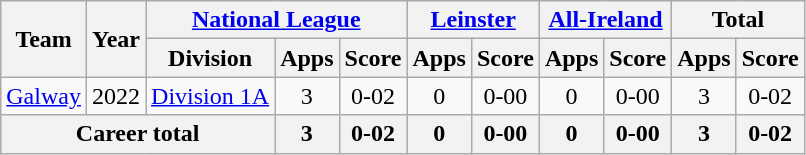<table class="wikitable" style="text-align:center">
<tr>
<th rowspan="2">Team</th>
<th rowspan="2">Year</th>
<th colspan="3"><a href='#'>National League</a></th>
<th colspan="2"><a href='#'>Leinster</a></th>
<th colspan="2"><a href='#'>All-Ireland</a></th>
<th colspan="2">Total</th>
</tr>
<tr>
<th>Division</th>
<th>Apps</th>
<th>Score</th>
<th>Apps</th>
<th>Score</th>
<th>Apps</th>
<th>Score</th>
<th>Apps</th>
<th>Score</th>
</tr>
<tr>
<td rowspan="1"><a href='#'>Galway</a></td>
<td>2022</td>
<td rowspan="1"><a href='#'>Division 1A</a></td>
<td>3</td>
<td>0-02</td>
<td>0</td>
<td>0-00</td>
<td>0</td>
<td>0-00</td>
<td>3</td>
<td>0-02</td>
</tr>
<tr>
<th colspan="3">Career total</th>
<th>3</th>
<th>0-02</th>
<th>0</th>
<th>0-00</th>
<th>0</th>
<th>0-00</th>
<th>3</th>
<th>0-02</th>
</tr>
</table>
